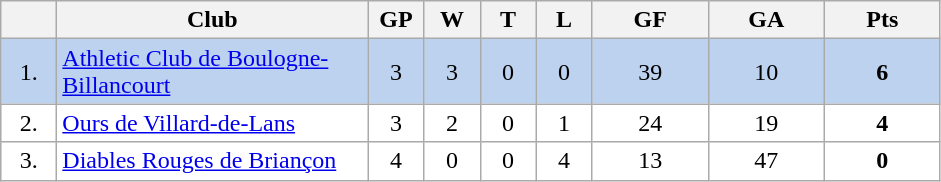<table class="wikitable">
<tr>
<th width="30"></th>
<th width="200">Club</th>
<th width="30">GP</th>
<th width="30">W</th>
<th width="30">T</th>
<th width="30">L</th>
<th width="70">GF</th>
<th width="70">GA</th>
<th width="70">Pts</th>
</tr>
<tr bgcolor="#BCD2EE" align="center">
<td>1.</td>
<td align="left"><a href='#'>Athletic Club de Boulogne-Billancourt</a></td>
<td>3</td>
<td>3</td>
<td>0</td>
<td>0</td>
<td>39</td>
<td>10</td>
<td><strong>6</strong></td>
</tr>
<tr bgcolor="#FFFFFF" align="center">
<td>2.</td>
<td align="left"><a href='#'>Ours de Villard-de-Lans</a></td>
<td>3</td>
<td>2</td>
<td>0</td>
<td>1</td>
<td>24</td>
<td>19</td>
<td><strong>4</strong></td>
</tr>
<tr bgcolor="#FFFFFF" align="center">
<td>3.</td>
<td align="left"><a href='#'>Diables Rouges de Briançon</a></td>
<td>4</td>
<td>0</td>
<td>0</td>
<td>4</td>
<td>13</td>
<td>47</td>
<td><strong>0</strong></td>
</tr>
</table>
